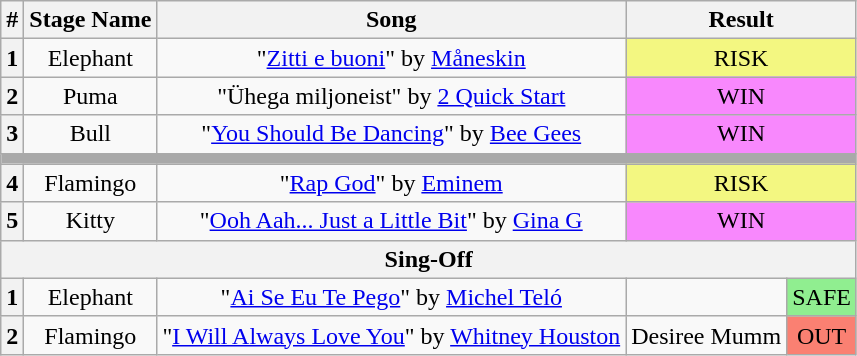<table class="wikitable plainrowheaders" style="text-align: center;">
<tr>
<th>#</th>
<th>Stage Name</th>
<th>Song</th>
<th colspan="2">Result</th>
</tr>
<tr>
<th>1</th>
<td>Elephant</td>
<td>"<a href='#'>Zitti e buoni</a>" by <a href='#'>Måneskin</a></td>
<td colspan="2" bgcolor="#F3F781">RISK</td>
</tr>
<tr>
<th>2</th>
<td>Puma</td>
<td>"Ühega miljoneist" by <a href='#'>2 Quick Start</a></td>
<td colspan="2" bgcolor="#F888FD">WIN</td>
</tr>
<tr>
<th>3</th>
<td>Bull</td>
<td>"<a href='#'>You Should Be Dancing</a>" by <a href='#'>Bee Gees</a></td>
<td colspan="2" bgcolor="#F888FD">WIN</td>
</tr>
<tr>
<td colspan="5" style="background:darkgray"></td>
</tr>
<tr>
<th>4</th>
<td>Flamingo</td>
<td>"<a href='#'>Rap God</a>" by <a href='#'>Eminem</a></td>
<td colspan="2" bgcolor="#F3F781">RISK</td>
</tr>
<tr>
<th>5</th>
<td>Kitty</td>
<td>"<a href='#'>Ooh Aah... Just a Little Bit</a>" by <a href='#'>Gina G</a></td>
<td colspan="2" bgcolor="#F888FD">WIN</td>
</tr>
<tr>
<th colspan="5">Sing-Off</th>
</tr>
<tr>
<th>1</th>
<td>Elephant</td>
<td>"<a href='#'>Ai Se Eu Te Pego</a>" by <a href='#'>Michel Teló</a></td>
<td></td>
<td bgcolor="lightgreen">SAFE</td>
</tr>
<tr>
<th>2</th>
<td>Flamingo</td>
<td>"<a href='#'>I Will Always Love You</a>" by <a href='#'>Whitney Houston</a></td>
<td>Desiree Mumm</td>
<td bgcolor="salmon">OUT</td>
</tr>
</table>
